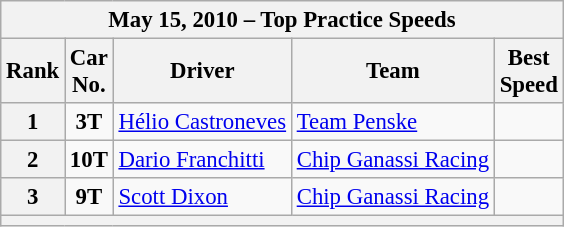<table class="wikitable" style="font-size:95%;">
<tr>
<th colspan=5>May 15, 2010 – Top Practice Speeds</th>
</tr>
<tr>
<th>Rank</th>
<th>Car<br>No.</th>
<th>Driver</th>
<th>Team</th>
<th>Best<br>Speed</th>
</tr>
<tr>
<th>1</th>
<td align="center"><strong>3T</strong></td>
<td> <a href='#'>Hélio Castroneves</a></td>
<td><a href='#'>Team Penske</a></td>
<td align=center></td>
</tr>
<tr>
<th>2</th>
<td align=center><strong>10T</strong></td>
<td> <a href='#'>Dario Franchitti</a></td>
<td><a href='#'>Chip Ganassi Racing</a></td>
<td align=center></td>
</tr>
<tr>
<th>3</th>
<td align="center"><strong>9T</strong></td>
<td> <a href='#'>Scott Dixon</a></td>
<td><a href='#'>Chip Ganassi Racing</a></td>
<td align=center></td>
</tr>
<tr>
<th colspan=5></th>
</tr>
</table>
